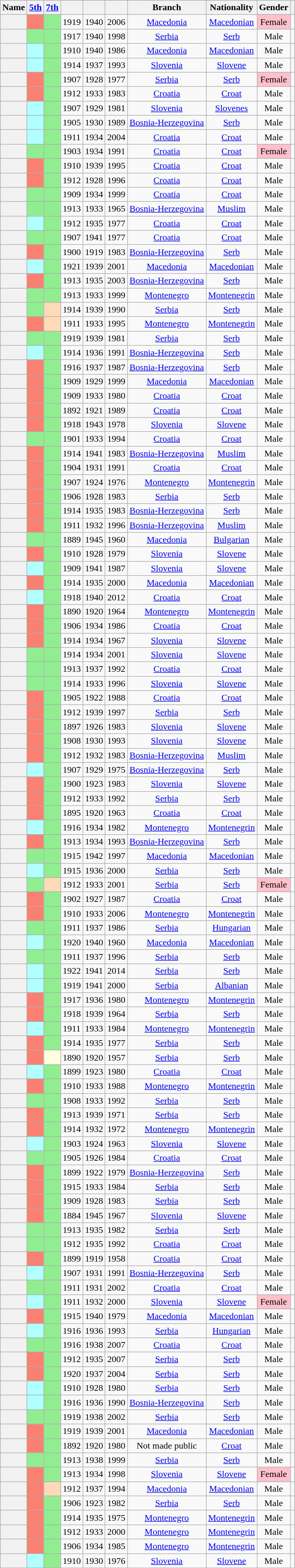<table class="wikitable sortable" style=text-align:center>
<tr>
<th scope="col">Name</th>
<th scope="col"><a href='#'>5th</a></th>
<th scope="col"><a href='#'>7th</a></th>
<th scope="col"></th>
<th scope="col"></th>
<th scope="col"></th>
<th scope="col">Branch</th>
<th scope="col">Nationality</th>
<th scope="col">Gender</th>
<th scope="col" class="unsortable"></th>
</tr>
<tr>
<th align="center" scope="row" style="font-weight:normal;"></th>
<td bgcolor = Salmon></td>
<td bgcolor = LightGreen></td>
<td>1919</td>
<td>1940</td>
<td>2006</td>
<td><a href='#'>Macedonia</a></td>
<td><a href='#'>Macedonian</a></td>
<td style="background: Pink">Female</td>
<td></td>
</tr>
<tr>
<th align="center" scope="row" style="font-weight:normal;"></th>
<td bgcolor = LightGreen></td>
<td bgcolor = LightGreen></td>
<td>1917</td>
<td>1940</td>
<td>1998</td>
<td><a href='#'>Serbia</a></td>
<td><a href='#'>Serb</a></td>
<td>Male</td>
<td></td>
</tr>
<tr>
<th align="center" scope="row" style="font-weight:normal;"></th>
<td bgcolor = #B2FFFF></td>
<td bgcolor = LightGreen></td>
<td>1910</td>
<td>1940</td>
<td>1986</td>
<td><a href='#'>Macedonia</a></td>
<td><a href='#'>Macedonian</a></td>
<td>Male</td>
<td></td>
</tr>
<tr>
<th align="center" scope="row" style="font-weight:normal;"></th>
<td bgcolor = #B2FFFF></td>
<td bgcolor = LightGreen></td>
<td>1914</td>
<td>1937</td>
<td>1993</td>
<td><a href='#'>Slovenia</a></td>
<td><a href='#'>Slovene</a></td>
<td>Male</td>
<td></td>
</tr>
<tr>
<th align="center" scope="row" style="font-weight:normal;"></th>
<td bgcolor = Salmon></td>
<td bgcolor = LightGreen></td>
<td>1907</td>
<td>1928</td>
<td>1977</td>
<td><a href='#'>Serbia</a></td>
<td><a href='#'>Serb</a></td>
<td style="background: Pink">Female</td>
<td></td>
</tr>
<tr>
<th align="center" scope="row" style="font-weight:normal;"></th>
<td bgcolor = Salmon></td>
<td bgcolor = LightGreen></td>
<td>1912</td>
<td>1933</td>
<td>1983</td>
<td><a href='#'>Croatia</a></td>
<td><a href='#'>Croat</a></td>
<td>Male</td>
<td></td>
</tr>
<tr>
<th align="center" scope="row" style="font-weight:normal;"></th>
<td bgcolor = #B2FFFF></td>
<td bgcolor = LightGreen></td>
<td>1907</td>
<td>1929</td>
<td>1981</td>
<td><a href='#'>Slovenia</a></td>
<td><a href='#'>Slovenes</a></td>
<td>Male</td>
<td></td>
</tr>
<tr>
<th align="center" scope="row" style="font-weight:normal;"></th>
<td bgcolor = #B2FFFF></td>
<td bgcolor = LightGreen></td>
<td>1905</td>
<td>1930</td>
<td>1989</td>
<td><a href='#'>Bosnia-Herzegovina</a></td>
<td><a href='#'>Serb</a></td>
<td>Male</td>
<td></td>
</tr>
<tr>
<th align="center" scope="row" style="font-weight:normal;"></th>
<td bgcolor = #B2FFFF></td>
<td bgcolor = LightGreen></td>
<td>1911</td>
<td>1934</td>
<td>2004</td>
<td><a href='#'>Croatia</a></td>
<td><a href='#'>Croat</a></td>
<td>Male</td>
<td></td>
</tr>
<tr>
<th align="center" scope="row" style="font-weight:normal;"></th>
<td bgcolor = LightGreen></td>
<td bgcolor = LightGreen></td>
<td>1903</td>
<td>1934</td>
<td>1991</td>
<td><a href='#'>Croatia</a></td>
<td><a href='#'>Croat</a></td>
<td style="background: Pink">Female</td>
<td></td>
</tr>
<tr>
<th align="center" scope="row" style="font-weight:normal;"></th>
<td bgcolor = Salmon></td>
<td bgcolor = LightGreen></td>
<td>1910</td>
<td>1939</td>
<td>1995</td>
<td><a href='#'>Croatia</a></td>
<td><a href='#'>Croat</a></td>
<td>Male</td>
<td></td>
</tr>
<tr>
<th align="center" scope="row" style="font-weight:normal;"></th>
<td bgcolor = Salmon></td>
<td bgcolor = LightGreen></td>
<td>1912</td>
<td>1928</td>
<td>1996</td>
<td><a href='#'>Croatia</a></td>
<td><a href='#'>Croat</a></td>
<td>Male</td>
<td></td>
</tr>
<tr>
<th align="center" scope="row" style="font-weight:normal;"></th>
<td bgcolor = LightGreen></td>
<td bgcolor = LightGreen></td>
<td>1909</td>
<td>1934</td>
<td>1999</td>
<td><a href='#'>Croatia</a></td>
<td><a href='#'>Croat</a></td>
<td>Male</td>
<td></td>
</tr>
<tr>
<th align="center" scope="row" style="font-weight:normal;"></th>
<td bgcolor = LightGreen></td>
<td bgcolor = LightGreen></td>
<td>1913</td>
<td>1933</td>
<td>1965</td>
<td><a href='#'>Bosnia-Herzegovina</a></td>
<td><a href='#'>Muslim</a></td>
<td>Male</td>
<td></td>
</tr>
<tr>
<th align="center" scope="row" style="font-weight:normal;"></th>
<td bgcolor = #B2FFFF></td>
<td bgcolor = LightGreen></td>
<td>1912</td>
<td>1935</td>
<td>1977</td>
<td><a href='#'>Croatia</a></td>
<td><a href='#'>Croat</a></td>
<td>Male</td>
<td></td>
</tr>
<tr>
<th align="center" scope="row" style="font-weight:normal;"></th>
<td bgcolor = LightGreen></td>
<td bgcolor = LightGreen></td>
<td>1907</td>
<td>1941</td>
<td>1977</td>
<td><a href='#'>Croatia</a></td>
<td><a href='#'>Croat</a></td>
<td>Male</td>
<td></td>
</tr>
<tr>
<th align="center" scope="row" style="font-weight:normal;"></th>
<td bgcolor = Salmon></td>
<td bgcolor = LightGreen></td>
<td>1900</td>
<td>1919</td>
<td>1983</td>
<td><a href='#'>Bosnia-Herzegovina</a></td>
<td><a href='#'>Serb</a></td>
<td>Male</td>
<td></td>
</tr>
<tr>
<th align="center" scope="row" style="font-weight:normal;"></th>
<td bgcolor = #B2FFFF></td>
<td bgcolor = LightGreen></td>
<td>1921</td>
<td>1939</td>
<td>2001</td>
<td><a href='#'>Macedonia</a></td>
<td><a href='#'>Macedonian</a></td>
<td>Male</td>
<td></td>
</tr>
<tr>
<th align="center" scope="row" style="font-weight:normal;"></th>
<td bgcolor = Salmon></td>
<td bgcolor = LightGreen></td>
<td>1913</td>
<td>1935</td>
<td>2003</td>
<td><a href='#'>Bosnia-Herzegovina</a></td>
<td><a href='#'>Serb</a></td>
<td>Male</td>
<td></td>
</tr>
<tr>
<th align="center" scope="row" style="font-weight:normal;"></th>
<td bgcolor = LightGreen></td>
<td bgcolor = LightGreen></td>
<td>1913</td>
<td>1933</td>
<td>1999</td>
<td><a href='#'>Montenegro</a></td>
<td><a href='#'>Montenegrin</a></td>
<td>Male</td>
<td></td>
</tr>
<tr>
<th align="center" scope="row" style="font-weight:normal;"></th>
<td bgcolor = LightGreen></td>
<td bgcolor = PeachPuff></td>
<td>1914</td>
<td>1939</td>
<td>1990</td>
<td><a href='#'>Serbia</a></td>
<td><a href='#'>Serb</a></td>
<td>Male</td>
<td></td>
</tr>
<tr>
<th align="center" scope="row" style="font-weight:normal;"></th>
<td bgcolor = Salmon></td>
<td bgcolor = PeachPuff></td>
<td>1911</td>
<td>1933</td>
<td>1995</td>
<td><a href='#'>Montenegro</a></td>
<td><a href='#'>Montenegrin</a></td>
<td>Male</td>
<td></td>
</tr>
<tr>
<th align="center" scope="row" style="font-weight:normal;"></th>
<td bgcolor = LightGreen></td>
<td bgcolor = LightGreen></td>
<td>1919</td>
<td>1939</td>
<td>1981</td>
<td><a href='#'>Serbia</a></td>
<td><a href='#'>Serb</a></td>
<td>Male</td>
<td></td>
</tr>
<tr>
<th align="center" scope="row" style="font-weight:normal;"></th>
<td bgcolor = #B2FFFF></td>
<td bgcolor = LightGreen></td>
<td>1914</td>
<td>1936</td>
<td>1991</td>
<td><a href='#'>Bosnia-Herzegovina</a></td>
<td><a href='#'>Serb</a></td>
<td>Male</td>
<td></td>
</tr>
<tr>
<th align="center" scope="row" style="font-weight:normal;"></th>
<td bgcolor = Salmon></td>
<td bgcolor = LightGreen></td>
<td>1916</td>
<td>1937</td>
<td>1987</td>
<td><a href='#'>Bosnia-Herzegovina</a></td>
<td><a href='#'>Serb</a></td>
<td>Male</td>
<td></td>
</tr>
<tr>
<th align="center" scope="row" style="font-weight:normal;"></th>
<td bgcolor = Salmon></td>
<td bgcolor = LightGreen></td>
<td>1909</td>
<td>1929</td>
<td>1999</td>
<td><a href='#'>Macedonia</a></td>
<td><a href='#'>Macedonian</a></td>
<td>Male</td>
<td></td>
</tr>
<tr>
<th align="center" scope="row" style="font-weight:normal;"></th>
<td bgcolor = Salmon></td>
<td bgcolor = LightGreen></td>
<td>1909</td>
<td>1933</td>
<td>1980</td>
<td><a href='#'>Croatia</a></td>
<td><a href='#'>Croat</a></td>
<td>Male</td>
<td></td>
</tr>
<tr>
<th align="center" scope="row" style="font-weight:normal;"></th>
<td bgcolor = Salmon></td>
<td bgcolor = LightGreen></td>
<td>1892</td>
<td>1921</td>
<td>1989</td>
<td><a href='#'>Croatia</a></td>
<td><a href='#'>Croat</a></td>
<td>Male</td>
<td></td>
</tr>
<tr>
<th align="center" scope="row" style="font-weight:normal;"></th>
<td bgcolor = Salmon></td>
<td bgcolor = LightGreen></td>
<td>1918</td>
<td>1943</td>
<td>1978</td>
<td><a href='#'>Slovenia</a></td>
<td><a href='#'>Slovene</a></td>
<td>Male</td>
<td></td>
</tr>
<tr>
<th align="center" scope="row" style="font-weight:normal;"></th>
<td bgcolor = LightGreen></td>
<td bgcolor = LightGreen></td>
<td>1901</td>
<td>1933</td>
<td>1994</td>
<td><a href='#'>Croatia</a></td>
<td><a href='#'>Croat</a></td>
<td>Male</td>
<td></td>
</tr>
<tr>
<th align="center" scope="row" style="font-weight:normal;"></th>
<td bgcolor = Salmon></td>
<td bgcolor = LightGreen></td>
<td>1914</td>
<td>1941</td>
<td>1983</td>
<td><a href='#'>Bosnia-Herzegovina</a></td>
<td><a href='#'>Muslim</a></td>
<td>Male</td>
<td></td>
</tr>
<tr>
<th align="center" scope="row" style="font-weight:normal;"></th>
<td bgcolor = Salmon></td>
<td bgcolor = LightGreen></td>
<td>1904</td>
<td>1931</td>
<td>1991</td>
<td><a href='#'>Croatia</a></td>
<td><a href='#'>Croat</a></td>
<td>Male</td>
<td></td>
</tr>
<tr>
<th align="center" scope="row" style="font-weight:normal;"></th>
<td bgcolor = Salmon></td>
<td bgcolor = LightGreen></td>
<td>1907</td>
<td>1924</td>
<td>1976</td>
<td><a href='#'>Montenegro</a></td>
<td><a href='#'>Montenegrin</a></td>
<td>Male</td>
<td></td>
</tr>
<tr>
<th align="center" scope="row" style="font-weight:normal;"></th>
<td bgcolor = Salmon></td>
<td bgcolor = LightGreen></td>
<td>1906</td>
<td>1928</td>
<td>1983</td>
<td><a href='#'>Serbia</a></td>
<td><a href='#'>Serb</a></td>
<td>Male</td>
<td></td>
</tr>
<tr>
<th align="center" scope="row" style="font-weight:normal;"></th>
<td bgcolor = Salmon></td>
<td bgcolor = LightGreen></td>
<td>1914</td>
<td>1935</td>
<td>1983</td>
<td><a href='#'>Bosnia-Herzegovina</a></td>
<td><a href='#'>Serb</a></td>
<td>Male</td>
<td></td>
</tr>
<tr>
<th align="center" scope="row" style="font-weight:normal;"></th>
<td bgcolor = Salmon></td>
<td bgcolor = LightGreen></td>
<td>1911</td>
<td>1932</td>
<td>1996</td>
<td><a href='#'>Bosnia-Herzegovina</a></td>
<td><a href='#'>Muslim</a></td>
<td>Male</td>
<td></td>
</tr>
<tr>
<th align="center" scope="row" style="font-weight:normal;"></th>
<td bgcolor = LightGreen></td>
<td bgcolor = LightGreen></td>
<td>1889</td>
<td>1945</td>
<td>1960</td>
<td><a href='#'>Macedonia</a></td>
<td><a href='#'>Bulgarian</a></td>
<td>Male</td>
<td></td>
</tr>
<tr>
<th align="center" scope="row" style="font-weight:normal;"></th>
<td bgcolor = Salmon></td>
<td bgcolor = LightGreen></td>
<td>1910</td>
<td>1928</td>
<td>1979</td>
<td><a href='#'>Slovenia</a></td>
<td><a href='#'>Slovene</a></td>
<td>Male</td>
<td></td>
</tr>
<tr>
<th align="center" scope="row" style="font-weight:normal;"></th>
<td bgcolor = #B2FFFF></td>
<td bgcolor = LightGreen></td>
<td>1909</td>
<td>1941</td>
<td>1987</td>
<td><a href='#'>Slovenia</a></td>
<td><a href='#'>Slovene</a></td>
<td>Male</td>
<td></td>
</tr>
<tr>
<th align="center" scope="row" style="font-weight:normal;"></th>
<td bgcolor = Salmon></td>
<td bgcolor = LightGreen></td>
<td>1914</td>
<td>1935</td>
<td>2000</td>
<td><a href='#'>Macedonia</a></td>
<td><a href='#'>Macedonian</a></td>
<td>Male</td>
<td></td>
</tr>
<tr>
<th align="center" scope="row" style="font-weight:normal;"></th>
<td bgcolor = #B2FFFF></td>
<td bgcolor = LightGreen></td>
<td>1918</td>
<td>1940</td>
<td>2012</td>
<td><a href='#'>Croatia</a></td>
<td><a href='#'>Croat</a></td>
<td>Male</td>
<td></td>
</tr>
<tr>
<th align="center" scope="row" style="font-weight:normal;"></th>
<td bgcolor = Salmon></td>
<td bgcolor = LightGreen></td>
<td>1890</td>
<td>1920</td>
<td>1964</td>
<td><a href='#'>Montenegro</a></td>
<td><a href='#'>Montenegrin</a></td>
<td>Male</td>
<td></td>
</tr>
<tr>
<th align="center" scope="row" style="font-weight:normal;"></th>
<td bgcolor = Salmon></td>
<td bgcolor = LightGreen></td>
<td>1906</td>
<td>1934</td>
<td>1986</td>
<td><a href='#'>Croatia</a></td>
<td><a href='#'>Croat</a></td>
<td>Male</td>
<td></td>
</tr>
<tr>
<th align="center" scope="row" style="font-weight:normal;"></th>
<td bgcolor = Salmon></td>
<td bgcolor = LightGreen></td>
<td>1914</td>
<td>1934</td>
<td>1967</td>
<td><a href='#'>Slovenia</a></td>
<td><a href='#'>Slovene</a></td>
<td>Male</td>
<td></td>
</tr>
<tr>
<th align="center" scope="row" style="font-weight:normal;"></th>
<td bgcolor = LightGreen></td>
<td bgcolor = LightGreen></td>
<td>1914</td>
<td>1934</td>
<td>2001</td>
<td><a href='#'>Slovenia</a></td>
<td><a href='#'>Slovene</a></td>
<td>Male</td>
<td></td>
</tr>
<tr>
<th align="center" scope="row" style="font-weight:normal;"></th>
<td bgcolor = LightGreen></td>
<td bgcolor = LightGreen></td>
<td>1913</td>
<td>1937</td>
<td>1992</td>
<td><a href='#'>Croatia</a></td>
<td><a href='#'>Croat</a></td>
<td>Male</td>
<td></td>
</tr>
<tr>
<th align="center" scope="row" style="font-weight:normal;"></th>
<td bgcolor = LightGreen></td>
<td bgcolor = LightGreen></td>
<td>1914</td>
<td>1933</td>
<td>1996</td>
<td><a href='#'>Slovenia</a></td>
<td><a href='#'>Slovene</a></td>
<td>Male</td>
<td></td>
</tr>
<tr>
<th align="center" scope="row" style="font-weight:normal;"></th>
<td bgcolor = Salmon></td>
<td bgcolor = LightGreen></td>
<td>1905</td>
<td>1922</td>
<td>1988</td>
<td><a href='#'>Croatia</a></td>
<td><a href='#'>Croat</a></td>
<td>Male</td>
<td></td>
</tr>
<tr>
<th align="center" scope="row" style="font-weight:normal;"></th>
<td bgcolor = Salmon></td>
<td bgcolor = LightGreen></td>
<td>1912</td>
<td>1939</td>
<td>1997</td>
<td><a href='#'>Serbia</a></td>
<td><a href='#'>Serb</a></td>
<td>Male</td>
<td></td>
</tr>
<tr>
<th align="center" scope="row" style="font-weight:normal;"></th>
<td bgcolor = Salmon></td>
<td bgcolor = LightGreen></td>
<td>1897</td>
<td>1926</td>
<td>1983</td>
<td><a href='#'>Slovenia</a></td>
<td><a href='#'>Slovene</a></td>
<td>Male</td>
<td></td>
</tr>
<tr>
<th align="center" scope="row" style="font-weight:normal;"></th>
<td bgcolor = Salmon></td>
<td bgcolor = LightGreen></td>
<td>1908</td>
<td>1930</td>
<td>1993</td>
<td><a href='#'>Slovenia</a></td>
<td><a href='#'>Slovene</a></td>
<td>Male</td>
<td></td>
</tr>
<tr>
<th align="center" scope="row" style="font-weight:normal;"></th>
<td bgcolor = Salmon></td>
<td bgcolor = LightGreen></td>
<td>1912</td>
<td>1932</td>
<td>1983</td>
<td><a href='#'>Bosnia-Herzegovina</a></td>
<td><a href='#'>Muslim</a></td>
<td>Male</td>
<td></td>
</tr>
<tr>
<th align="center" scope="row" style="font-weight:normal;"></th>
<td bgcolor = #B2FFFF></td>
<td bgcolor = LightGreen></td>
<td>1907</td>
<td>1929</td>
<td>1975</td>
<td><a href='#'>Bosnia-Herzegovina</a></td>
<td><a href='#'>Serb</a></td>
<td>Male</td>
<td></td>
</tr>
<tr>
<th align="center" scope="row" style="font-weight:normal;"></th>
<td bgcolor = Salmon></td>
<td bgcolor = LightGreen></td>
<td>1900</td>
<td>1923</td>
<td>1983</td>
<td><a href='#'>Slovenia</a></td>
<td><a href='#'>Slovene</a></td>
<td>Male</td>
<td></td>
</tr>
<tr>
<th align="center" scope="row" style="font-weight:normal;"></th>
<td bgcolor = Salmon></td>
<td bgcolor = LightGreen></td>
<td>1912</td>
<td>1933</td>
<td>1992</td>
<td><a href='#'>Serbia</a></td>
<td><a href='#'>Serb</a></td>
<td>Male</td>
<td></td>
</tr>
<tr>
<th align="center" scope="row" style="font-weight:normal;"></th>
<td bgcolor = Salmon></td>
<td bgcolor = LightGreen></td>
<td>1895</td>
<td>1920</td>
<td>1963</td>
<td><a href='#'>Croatia</a></td>
<td><a href='#'>Croat</a></td>
<td>Male</td>
<td></td>
</tr>
<tr>
<th align="center" scope="row" style="font-weight:normal;"></th>
<td bgcolor = #B2FFFF></td>
<td bgcolor = LightGreen></td>
<td>1916</td>
<td>1934</td>
<td>1982</td>
<td><a href='#'>Montenegro</a></td>
<td><a href='#'>Montenegrin</a></td>
<td>Male</td>
<td></td>
</tr>
<tr>
<th align="center" scope="row" style="font-weight:normal;"></th>
<td bgcolor = Salmon></td>
<td bgcolor = LightGreen></td>
<td>1913</td>
<td>1934</td>
<td>1993</td>
<td><a href='#'>Bosnia-Herzegovina</a></td>
<td><a href='#'>Serb</a></td>
<td>Male</td>
<td></td>
</tr>
<tr>
<th align="center" scope="row" style="font-weight:normal;"></th>
<td bgcolor = LightGreen></td>
<td bgcolor = LightGreen></td>
<td>1915</td>
<td>1942</td>
<td>1997</td>
<td><a href='#'>Macedonia</a></td>
<td><a href='#'>Macedonian</a></td>
<td>Male</td>
<td></td>
</tr>
<tr>
<th align="center" scope="row" style="font-weight:normal;"></th>
<td bgcolor = #B2FFFF></td>
<td bgcolor = LightGreen></td>
<td>1915</td>
<td>1936</td>
<td>2000</td>
<td><a href='#'>Serbia</a></td>
<td><a href='#'>Serb</a></td>
<td>Male</td>
<td></td>
</tr>
<tr>
<th align="center" scope="row" style="font-weight:normal;"></th>
<td bgcolor = LightGreen></td>
<td bgcolor = PeachPuff></td>
<td>1912</td>
<td>1933</td>
<td>2001</td>
<td><a href='#'>Serbia</a></td>
<td><a href='#'>Serb</a></td>
<td style="background: Pink">Female</td>
<td></td>
</tr>
<tr>
<th align="center" scope="row" style="font-weight:normal;"></th>
<td bgcolor = Salmon></td>
<td bgcolor = LightGreen></td>
<td>1902</td>
<td>1927</td>
<td>1987</td>
<td><a href='#'>Croatia</a></td>
<td><a href='#'>Croat</a></td>
<td>Male</td>
<td></td>
</tr>
<tr>
<th align="center" scope="row" style="font-weight:normal;"></th>
<td bgcolor = Salmon></td>
<td bgcolor = LightGreen></td>
<td>1910</td>
<td>1933</td>
<td>2006</td>
<td><a href='#'>Montenegro</a></td>
<td><a href='#'>Montenegrin</a></td>
<td>Male</td>
<td></td>
</tr>
<tr>
<th align="center" scope="row" style="font-weight:normal;"></th>
<td bgcolor = LightGreen></td>
<td bgcolor = LightGreen></td>
<td>1911</td>
<td>1937</td>
<td>1986</td>
<td><a href='#'>Serbia</a></td>
<td><a href='#'>Hungarian</a></td>
<td>Male</td>
<td></td>
</tr>
<tr>
<th align="center" scope="row" style="font-weight:normal;"></th>
<td bgcolor = #B2FFFF></td>
<td bgcolor = LightGreen></td>
<td>1920</td>
<td>1940</td>
<td>1960</td>
<td><a href='#'>Macedonia</a></td>
<td><a href='#'>Macedonian</a></td>
<td>Male</td>
<td></td>
</tr>
<tr>
<th align="center" scope="row" style="font-weight:normal;"></th>
<td bgcolor = LightGreen></td>
<td bgcolor = LightGreen></td>
<td>1911</td>
<td>1937</td>
<td>1996</td>
<td><a href='#'>Serbia</a></td>
<td><a href='#'>Serb</a></td>
<td>Male</td>
<td></td>
</tr>
<tr>
<th align="center" scope="row" style="font-weight:normal;"></th>
<td bgcolor = #B2FFFF></td>
<td bgcolor = LightGreen></td>
<td>1922</td>
<td>1941</td>
<td>2014</td>
<td><a href='#'>Serbia</a></td>
<td><a href='#'>Serb</a></td>
<td>Male</td>
<td></td>
</tr>
<tr>
<th align="center" scope="row" style="font-weight:normal;"></th>
<td bgcolor = #B2FFFF></td>
<td bgcolor = LightGreen></td>
<td>1919</td>
<td>1941</td>
<td>2000</td>
<td><a href='#'>Serbia</a></td>
<td><a href='#'>Albanian</a></td>
<td>Male</td>
<td></td>
</tr>
<tr>
<th align="center" scope="row" style="font-weight:normal;"></th>
<td bgcolor = Salmon></td>
<td bgcolor = LightGreen></td>
<td>1917</td>
<td>1936</td>
<td>1980</td>
<td><a href='#'>Montenegro</a></td>
<td><a href='#'>Montenegrin</a></td>
<td>Male</td>
<td></td>
</tr>
<tr>
<th align="center" scope="row" style="font-weight:normal;"></th>
<td bgcolor = Salmon></td>
<td bgcolor = LightGreen></td>
<td>1918</td>
<td>1939</td>
<td>1964</td>
<td><a href='#'>Serbia</a></td>
<td><a href='#'>Serb</a></td>
<td>Male</td>
<td></td>
</tr>
<tr>
<th align="center" scope="row" style="font-weight:normal;"></th>
<td bgcolor = #B2FFFF></td>
<td bgcolor = LightGreen></td>
<td>1911</td>
<td>1933</td>
<td>1984</td>
<td><a href='#'>Montenegro</a></td>
<td><a href='#'>Montenegrin</a></td>
<td>Male</td>
<td></td>
</tr>
<tr>
<th align="center" scope="row" style="font-weight:normal;"></th>
<td bgcolor = Salmon></td>
<td bgcolor = LightGreen></td>
<td>1914</td>
<td>1935</td>
<td>1977</td>
<td><a href='#'>Serbia</a></td>
<td><a href='#'>Serb</a></td>
<td>Male</td>
<td></td>
</tr>
<tr>
<th align="center" scope="row" style="font-weight:normal;"></th>
<td bgcolor = Salmon></td>
<td bgcolor = LightYellow></td>
<td>1890</td>
<td>1920</td>
<td>1957</td>
<td><a href='#'>Serbia</a></td>
<td><a href='#'>Serb</a></td>
<td>Male</td>
<td></td>
</tr>
<tr>
<th align="center" scope="row" style="font-weight:normal;"></th>
<td bgcolor = #B2FFFF></td>
<td bgcolor = LightGreen></td>
<td>1899</td>
<td>1923</td>
<td>1980</td>
<td><a href='#'>Croatia</a></td>
<td><a href='#'>Croat</a></td>
<td>Male</td>
<td></td>
</tr>
<tr>
<th align="center" scope="row" style="font-weight:normal;"></th>
<td bgcolor = Salmon></td>
<td bgcolor = LightGreen></td>
<td>1910</td>
<td>1933</td>
<td>1988</td>
<td><a href='#'>Montenegro</a></td>
<td><a href='#'>Montenegrin</a></td>
<td>Male</td>
<td></td>
</tr>
<tr>
<th align="center" scope="row" style="font-weight:normal;"></th>
<td bgcolor = LightGreen></td>
<td bgcolor = LightGreen></td>
<td>1908</td>
<td>1933</td>
<td>1992</td>
<td><a href='#'>Serbia</a></td>
<td><a href='#'>Serb</a></td>
<td>Male</td>
<td></td>
</tr>
<tr>
<th align="center" scope="row" style="font-weight:normal;"></th>
<td bgcolor = Salmon></td>
<td bgcolor = LightGreen></td>
<td>1913</td>
<td>1939</td>
<td>1971</td>
<td><a href='#'>Serbia</a></td>
<td><a href='#'>Serb</a></td>
<td>Male</td>
<td></td>
</tr>
<tr>
<th align="center" scope="row" style="font-weight:normal;"></th>
<td bgcolor = Salmon></td>
<td bgcolor = LightGreen></td>
<td>1914</td>
<td>1932</td>
<td>1972</td>
<td><a href='#'>Montenegro</a></td>
<td><a href='#'>Montenegrin</a></td>
<td>Male</td>
<td></td>
</tr>
<tr>
<th align="center" scope="row" style="font-weight:normal;"></th>
<td bgcolor = #B2FFFF></td>
<td bgcolor = LightGreen></td>
<td>1903</td>
<td>1924</td>
<td>1963</td>
<td><a href='#'>Slovenia</a></td>
<td><a href='#'>Slovene</a></td>
<td>Male</td>
<td></td>
</tr>
<tr>
<th align="center" scope="row" style="font-weight:normal;"></th>
<td bgcolor = LightGreen></td>
<td bgcolor = LightGreen></td>
<td>1905</td>
<td>1926</td>
<td>1984</td>
<td><a href='#'>Croatia</a></td>
<td><a href='#'>Croat</a></td>
<td>Male</td>
<td></td>
</tr>
<tr>
<th align="center" scope="row" style="font-weight:normal;"></th>
<td bgcolor = Salmon></td>
<td bgcolor = LightGreen></td>
<td>1899</td>
<td>1922</td>
<td>1979</td>
<td><a href='#'>Bosnia-Herzegovina</a></td>
<td><a href='#'>Serb</a></td>
<td>Male</td>
<td></td>
</tr>
<tr>
<th align="center" scope="row" style="font-weight:normal;"></th>
<td bgcolor = Salmon></td>
<td bgcolor = LightGreen></td>
<td>1915</td>
<td>1933</td>
<td>1984</td>
<td><a href='#'>Serbia</a></td>
<td><a href='#'>Serb</a></td>
<td>Male</td>
<td></td>
</tr>
<tr>
<th align="center" scope="row" style="font-weight:normal;"></th>
<td bgcolor = Salmon></td>
<td bgcolor = LightGreen></td>
<td>1909</td>
<td>1928</td>
<td>1983</td>
<td><a href='#'>Serbia</a></td>
<td><a href='#'>Serb</a></td>
<td>Male</td>
<td></td>
</tr>
<tr>
<th align="center" scope="row" style="font-weight:normal;"></th>
<td bgcolor = Salmon></td>
<td bgcolor = LightGreen></td>
<td>1884</td>
<td>1945</td>
<td>1967</td>
<td><a href='#'>Slovenia</a></td>
<td><a href='#'>Slovene</a></td>
<td>Male</td>
<td></td>
</tr>
<tr>
<th align="center" scope="row" style="font-weight:normal;"></th>
<td bgcolor = LightGreen></td>
<td bgcolor = LightGreen></td>
<td>1913</td>
<td>1935</td>
<td>1982</td>
<td><a href='#'>Serbia</a></td>
<td><a href='#'>Serb</a></td>
<td>Male</td>
<td></td>
</tr>
<tr>
<th align="center" scope="row" style="font-weight:normal;"></th>
<td bgcolor = LightGreen></td>
<td bgcolor = LightGreen></td>
<td>1912</td>
<td>1935</td>
<td>1992</td>
<td><a href='#'>Croatia</a></td>
<td><a href='#'>Croat</a></td>
<td>Male</td>
<td></td>
</tr>
<tr>
<th align="center" scope="row" style="font-weight:normal;"></th>
<td bgcolor = Salmon></td>
<td bgcolor = LightGreen></td>
<td>1899</td>
<td>1919</td>
<td>1958</td>
<td><a href='#'>Croatia</a></td>
<td><a href='#'>Croat</a></td>
<td>Male</td>
<td></td>
</tr>
<tr>
<th align="center" scope="row" style="font-weight:normal;"></th>
<td bgcolor = #B2FFFF></td>
<td bgcolor = LightGreen></td>
<td>1907</td>
<td>1931</td>
<td>1991</td>
<td><a href='#'>Bosnia-Herzegovina</a></td>
<td><a href='#'>Serb</a></td>
<td>Male</td>
<td></td>
</tr>
<tr>
<th align="center" scope="row" style="font-weight:normal;"></th>
<td bgcolor = LightGreen></td>
<td bgcolor = LightGreen></td>
<td>1911</td>
<td>1931</td>
<td>2002</td>
<td><a href='#'>Croatia</a></td>
<td><a href='#'>Croat</a></td>
<td>Male</td>
<td></td>
</tr>
<tr>
<th align="center" scope="row" style="font-weight:normal;"></th>
<td bgcolor = #B2FFFF></td>
<td bgcolor = LightGreen></td>
<td>1911</td>
<td>1932</td>
<td>2000</td>
<td><a href='#'>Slovenia</a></td>
<td><a href='#'>Slovene</a></td>
<td style="background: Pink">Female</td>
<td></td>
</tr>
<tr>
<th align="center" scope="row" style="font-weight:normal;"></th>
<td bgcolor = Salmon></td>
<td bgcolor = LightGreen></td>
<td>1915</td>
<td>1940</td>
<td>1979</td>
<td><a href='#'>Macedonia</a></td>
<td><a href='#'>Macedonian</a></td>
<td>Male</td>
<td></td>
</tr>
<tr>
<th align="center" scope="row" style="font-weight:normal;"></th>
<td bgcolor = #B2FFFF></td>
<td bgcolor = LightGreen></td>
<td>1916</td>
<td>1936</td>
<td>1993</td>
<td><a href='#'>Serbia</a></td>
<td><a href='#'>Hungarian</a></td>
<td>Male</td>
<td></td>
</tr>
<tr>
<th align="center" scope="row" style="font-weight:normal;"></th>
<td bgcolor = LightGreen></td>
<td bgcolor = LightGreen></td>
<td>1916</td>
<td>1938</td>
<td>2007</td>
<td><a href='#'>Croatia</a></td>
<td><a href='#'>Croat</a></td>
<td>Male</td>
<td></td>
</tr>
<tr>
<th align="center" scope="row" style="font-weight:normal;"></th>
<td bgcolor = Salmon></td>
<td bgcolor = LightGreen></td>
<td>1912</td>
<td>1935</td>
<td>2007</td>
<td><a href='#'>Serbia</a></td>
<td><a href='#'>Serb</a></td>
<td>Male</td>
<td></td>
</tr>
<tr>
<th align="center" scope="row" style="font-weight:normal;"></th>
<td bgcolor = Salmon></td>
<td bgcolor = LightGreen></td>
<td>1920</td>
<td>1937</td>
<td>2004</td>
<td><a href='#'>Serbia</a></td>
<td><a href='#'>Serb</a></td>
<td>Male</td>
<td></td>
</tr>
<tr>
<th align="center" scope="row" style="font-weight:normal;"></th>
<td bgcolor = #B2FFFF></td>
<td bgcolor = LightGreen></td>
<td>1910</td>
<td>1928</td>
<td>1980</td>
<td><a href='#'>Serbia</a></td>
<td><a href='#'>Serb</a></td>
<td>Male</td>
<td></td>
</tr>
<tr>
<th align="center" scope="row" style="font-weight:normal;"></th>
<td bgcolor = #B2FFFF></td>
<td bgcolor = LightGreen></td>
<td>1916</td>
<td>1936</td>
<td>1990</td>
<td><a href='#'>Bosnia-Herzegovina</a></td>
<td><a href='#'>Serb</a></td>
<td>Male</td>
<td></td>
</tr>
<tr>
<th align="center" scope="row" style="font-weight:normal;"></th>
<td bgcolor = LightGreen></td>
<td bgcolor = LightGreen></td>
<td>1919</td>
<td>1938</td>
<td>2002</td>
<td><a href='#'>Serbia</a></td>
<td><a href='#'>Serb</a></td>
<td>Male</td>
<td></td>
</tr>
<tr>
<th align="center" scope="row" style="font-weight:normal;"></th>
<td bgcolor = Salmon></td>
<td bgcolor = LightGreen></td>
<td>1919</td>
<td>1939</td>
<td>2001</td>
<td><a href='#'>Macedonia</a></td>
<td><a href='#'>Macedonian</a></td>
<td>Male</td>
<td></td>
</tr>
<tr>
<th align="center" scope="row" style="font-weight:normal;"></th>
<td bgcolor = Salmon></td>
<td bgcolor = LightGreen></td>
<td>1892</td>
<td>1920</td>
<td>1980</td>
<td>Not made public</td>
<td><a href='#'>Croat</a></td>
<td>Male</td>
<td></td>
</tr>
<tr>
<th align="center" scope="row" style="font-weight:normal;"></th>
<td bgcolor = LightGreen></td>
<td bgcolor = LightGreen></td>
<td>1913</td>
<td>1938</td>
<td>1999</td>
<td><a href='#'>Serbia</a></td>
<td><a href='#'>Serb</a></td>
<td>Male</td>
<td></td>
</tr>
<tr>
<th align="center" scope="row" style="font-weight:normal;"></th>
<td bgcolor = Salmon></td>
<td bgcolor = LightGreen></td>
<td>1913</td>
<td>1934</td>
<td>1998</td>
<td><a href='#'>Slovenia</a></td>
<td><a href='#'>Slovene</a></td>
<td style="background: Pink">Female</td>
<td></td>
</tr>
<tr>
<th align="center" scope="row" style="font-weight:normal;"></th>
<td bgcolor = Salmon></td>
<td bgcolor = PeachPuff></td>
<td>1912</td>
<td>1937</td>
<td>1994</td>
<td><a href='#'>Macedonia</a></td>
<td><a href='#'>Macedonian</a></td>
<td>Male</td>
<td></td>
</tr>
<tr>
<th align="center" scope="row" style="font-weight:normal;"></th>
<td bgcolor = Salmon></td>
<td bgcolor = LightGreen></td>
<td>1906</td>
<td>1923</td>
<td>1982</td>
<td><a href='#'>Serbia</a></td>
<td><a href='#'>Serb</a></td>
<td>Male</td>
<td></td>
</tr>
<tr>
<th align="center" scope="row" style="font-weight:normal;"></th>
<td bgcolor = Salmon></td>
<td bgcolor = LightGreen></td>
<td>1914</td>
<td>1935</td>
<td>1975</td>
<td><a href='#'>Montenegro</a></td>
<td><a href='#'>Montenegrin</a></td>
<td>Male</td>
<td></td>
</tr>
<tr>
<th align="center" scope="row" style="font-weight:normal;"></th>
<td bgcolor = Salmon></td>
<td bgcolor = LightGreen></td>
<td>1912</td>
<td>1933</td>
<td>2000</td>
<td><a href='#'>Montenegro</a></td>
<td><a href='#'>Montenegrin</a></td>
<td>Male</td>
<td></td>
</tr>
<tr>
<th align="center" scope="row" style="font-weight:normal;"></th>
<td bgcolor = Salmon></td>
<td bgcolor = LightGreen></td>
<td>1906</td>
<td>1934</td>
<td>1985</td>
<td><a href='#'>Montenegro</a></td>
<td><a href='#'>Montenegrin</a></td>
<td>Male</td>
<td></td>
</tr>
<tr>
<th align="center" scope="row" style="font-weight:normal;"></th>
<td bgcolor = #B2FFFF></td>
<td bgcolor = LightGreen></td>
<td>1910</td>
<td>1930</td>
<td>1976</td>
<td><a href='#'>Slovenia</a></td>
<td><a href='#'>Slovene</a></td>
<td>Male</td>
<td></td>
</tr>
</table>
